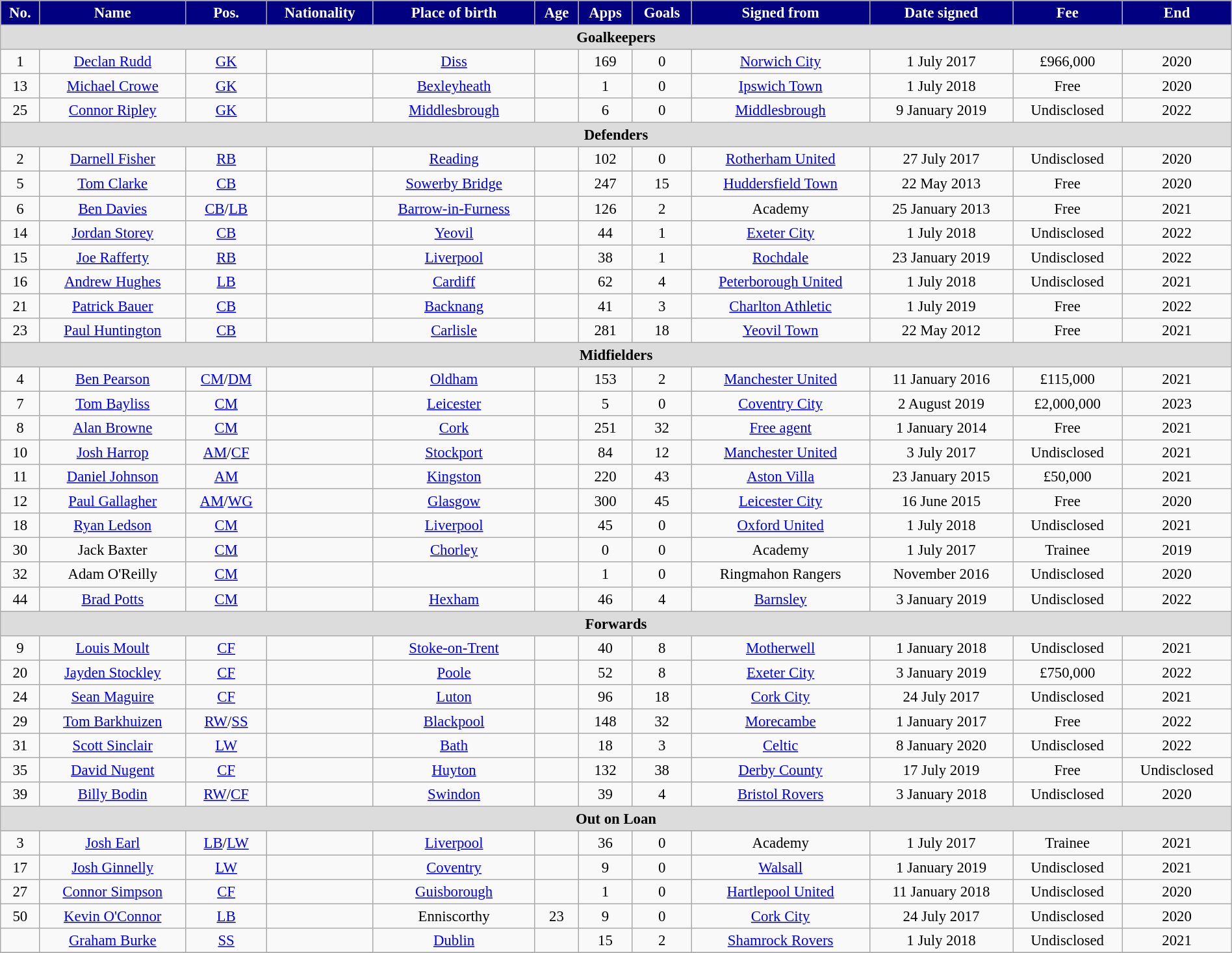<table class="wikitable" style="text-align:center; font-size:95%; width:100%;">
<tr>
<th style="background:navy; color:white;">No.</th>
<th style="background:navy; color:white;">Name</th>
<th style="background:navy; color:white;">Pos.</th>
<th style="background:navy; color:white;">Nationality</th>
<th style="background:navy; color:white;">Place of birth</th>
<th style="background:navy; color:white;">Age</th>
<th style="background:navy; color:white;">Apps</th>
<th style="background:navy; color:white;">Goals</th>
<th style="background:navy; color:white;">Signed from</th>
<th style="background:navy; color:white;">Date signed</th>
<th style="background:navy; color:white;">Fee</th>
<th style="background:navy; color:white;">End</th>
</tr>
<tr>
<th colspan="14" style="background:#dcdcdc;">Goalkeepers</th>
</tr>
<tr>
<td>1</td>
<td><a href='#'>Declan Rudd</a></td>
<td><a href='#'>GK</a></td>
<td></td>
<td><a href='#'>Diss</a></td>
<td></td>
<td>169</td>
<td>0</td>
<td><a href='#'>Norwich City</a></td>
<td>1 July 2017</td>
<td>£966,000</td>
<td>2020</td>
</tr>
<tr>
<td>13</td>
<td><a href='#'>Michael Crowe</a></td>
<td><a href='#'>GK</a></td>
<td></td>
<td><a href='#'>Bexleyheath</a></td>
<td></td>
<td>1</td>
<td>0</td>
<td><a href='#'>Ipswich Town</a></td>
<td>1 July 2018</td>
<td>Free</td>
<td>2020</td>
</tr>
<tr>
<td>25</td>
<td><a href='#'>Connor Ripley</a></td>
<td><a href='#'>GK</a></td>
<td></td>
<td><a href='#'>Middlesbrough</a></td>
<td></td>
<td>6</td>
<td>0</td>
<td><a href='#'>Middlesbrough</a></td>
<td>9 January 2019</td>
<td>Undisclosed</td>
<td>2022</td>
</tr>
<tr>
<th colspan="14" style="background:#dcdcdc;">Defenders</th>
</tr>
<tr>
<td>2</td>
<td><a href='#'>Darnell Fisher</a></td>
<td><a href='#'>RB</a></td>
<td></td>
<td><a href='#'>Reading</a></td>
<td></td>
<td>102</td>
<td>0</td>
<td><a href='#'>Rotherham United</a></td>
<td>27 July 2017</td>
<td>Undisclosed</td>
<td>2020</td>
</tr>
<tr>
<td>5</td>
<td><a href='#'>Tom Clarke</a></td>
<td><a href='#'>CB</a></td>
<td></td>
<td><a href='#'>Sowerby Bridge</a></td>
<td></td>
<td>247</td>
<td>15</td>
<td><a href='#'>Huddersfield Town</a></td>
<td>22 May 2013</td>
<td>Free</td>
<td>2020</td>
</tr>
<tr>
<td>6</td>
<td><a href='#'>Ben Davies</a></td>
<td><a href='#'>CB</a>/<a href='#'>LB</a></td>
<td></td>
<td><a href='#'>Barrow-in-Furness</a></td>
<td></td>
<td>126</td>
<td>2</td>
<td>Academy</td>
<td>25 January 2013</td>
<td>Free</td>
<td>2021</td>
</tr>
<tr>
<td>14</td>
<td><a href='#'>Jordan Storey</a></td>
<td><a href='#'>CB</a></td>
<td></td>
<td><a href='#'>Yeovil</a></td>
<td></td>
<td>44</td>
<td>1</td>
<td><a href='#'>Exeter City</a></td>
<td>1 July 2018</td>
<td>Undisclosed</td>
<td>2022</td>
</tr>
<tr>
<td>15</td>
<td><a href='#'>Joe Rafferty</a></td>
<td><a href='#'>RB</a></td>
<td></td>
<td><a href='#'>Liverpool</a></td>
<td></td>
<td>38</td>
<td>1</td>
<td><a href='#'>Rochdale</a></td>
<td>23 January 2019</td>
<td>Undisclosed</td>
<td>2022</td>
</tr>
<tr>
<td>16</td>
<td><a href='#'>Andrew Hughes</a></td>
<td><a href='#'>LB</a></td>
<td></td>
<td><a href='#'>Cardiff</a></td>
<td></td>
<td>62</td>
<td>4</td>
<td><a href='#'>Peterborough United</a></td>
<td>1 July 2018</td>
<td>Undisclosed</td>
<td>2021</td>
</tr>
<tr>
<td>21</td>
<td><a href='#'>Patrick Bauer</a></td>
<td><a href='#'>CB</a></td>
<td></td>
<td><a href='#'>Backnang</a></td>
<td></td>
<td>41</td>
<td>3</td>
<td><a href='#'>Charlton Athletic</a></td>
<td>1 July 2019</td>
<td>Free</td>
<td>2022</td>
</tr>
<tr>
<td>23</td>
<td><a href='#'>Paul Huntington</a></td>
<td><a href='#'>CB</a></td>
<td></td>
<td><a href='#'>Carlisle</a></td>
<td></td>
<td>281</td>
<td>18</td>
<td><a href='#'>Yeovil Town</a></td>
<td>22 May 2012</td>
<td>Free</td>
<td>2021</td>
</tr>
<tr>
<th colspan="14" style="background:#dcdcdc;">Midfielders</th>
</tr>
<tr>
<td>4</td>
<td><a href='#'>Ben Pearson</a></td>
<td><a href='#'>CM</a>/<a href='#'>DM</a></td>
<td></td>
<td><a href='#'>Oldham</a></td>
<td></td>
<td>153</td>
<td>2</td>
<td><a href='#'>Manchester United</a></td>
<td>11 January 2016</td>
<td>£115,000</td>
<td>2021</td>
</tr>
<tr>
<td>7</td>
<td><a href='#'>Tom Bayliss</a></td>
<td><a href='#'>CM</a></td>
<td></td>
<td><a href='#'>Leicester</a></td>
<td></td>
<td>5</td>
<td>0</td>
<td><a href='#'>Coventry City</a></td>
<td>2 August 2019</td>
<td>£2,000,000</td>
<td>2023</td>
</tr>
<tr>
<td>8</td>
<td><a href='#'>Alan Browne</a></td>
<td><a href='#'>CM</a></td>
<td></td>
<td><a href='#'>Cork</a></td>
<td></td>
<td>251</td>
<td>32</td>
<td><a href='#'>Free agent</a></td>
<td>1 January 2014</td>
<td>Free</td>
<td>2021</td>
</tr>
<tr>
<td>10</td>
<td><a href='#'>Josh Harrop</a></td>
<td><a href='#'>AM</a>/<a href='#'>CF</a></td>
<td></td>
<td><a href='#'>Stockport</a></td>
<td></td>
<td>84</td>
<td>12</td>
<td><a href='#'>Manchester United</a></td>
<td>3 July 2017</td>
<td>Undisclosed</td>
<td>2021</td>
</tr>
<tr>
<td>11</td>
<td><a href='#'>Daniel Johnson</a></td>
<td><a href='#'>AM</a></td>
<td></td>
<td><a href='#'>Kingston</a></td>
<td></td>
<td>220</td>
<td>43</td>
<td><a href='#'>Aston Villa</a></td>
<td>23 January 2015</td>
<td>£50,000</td>
<td>2021</td>
</tr>
<tr>
<td>12</td>
<td><a href='#'>Paul Gallagher</a></td>
<td><a href='#'>AM</a>/<a href='#'>WG</a></td>
<td></td>
<td><a href='#'>Glasgow</a></td>
<td></td>
<td>300</td>
<td>45</td>
<td><a href='#'>Leicester City</a></td>
<td>16 June 2015</td>
<td>Free</td>
<td>2020</td>
</tr>
<tr>
<td>18</td>
<td><a href='#'>Ryan Ledson</a></td>
<td><a href='#'>CM</a></td>
<td></td>
<td><a href='#'>Liverpool</a></td>
<td></td>
<td>45</td>
<td>0</td>
<td><a href='#'>Oxford United</a></td>
<td>1 July 2018</td>
<td>Undisclosed</td>
<td>2021</td>
</tr>
<tr>
<td>30</td>
<td>Jack Baxter</td>
<td><a href='#'>CM</a></td>
<td></td>
<td><a href='#'>Chorley</a></td>
<td></td>
<td>0</td>
<td>0</td>
<td>Academy</td>
<td>1 July 2017</td>
<td>Trainee</td>
<td>2019</td>
</tr>
<tr>
<td>32</td>
<td>Adam O'Reilly</td>
<td><a href='#'>CM</a></td>
<td></td>
<td></td>
<td></td>
<td>1</td>
<td>0</td>
<td>Ringmahon Rangers</td>
<td>November 2016</td>
<td>Undisclosed</td>
<td>2020</td>
</tr>
<tr>
<td>44</td>
<td><a href='#'>Brad Potts</a></td>
<td><a href='#'>CM</a></td>
<td></td>
<td><a href='#'>Hexham</a></td>
<td></td>
<td>46</td>
<td>4</td>
<td><a href='#'>Barnsley</a></td>
<td>3 January 2019</td>
<td>Undisclosed</td>
<td>2022</td>
</tr>
<tr>
<th colspan="14" style="background:#dcdcdc;">Forwards</th>
</tr>
<tr>
<td>9</td>
<td><a href='#'>Louis Moult</a></td>
<td><a href='#'>CF</a></td>
<td></td>
<td><a href='#'>Stoke-on-Trent</a></td>
<td></td>
<td>40</td>
<td>8</td>
<td><a href='#'>Motherwell</a></td>
<td>1 January 2018</td>
<td>Undisclosed</td>
<td>2021</td>
</tr>
<tr>
<td>20</td>
<td><a href='#'>Jayden Stockley</a></td>
<td><a href='#'>CF</a></td>
<td></td>
<td><a href='#'>Poole</a></td>
<td></td>
<td>52</td>
<td>8</td>
<td><a href='#'>Exeter City</a></td>
<td>3 January 2019</td>
<td>£750,000</td>
<td>2022</td>
</tr>
<tr>
<td>24</td>
<td><a href='#'>Sean Maguire</a></td>
<td><a href='#'>CF</a></td>
<td></td>
<td><a href='#'>Luton</a></td>
<td></td>
<td>96</td>
<td>18</td>
<td><a href='#'>Cork City</a></td>
<td>24 July 2017</td>
<td>Undisclosed</td>
<td>2021</td>
</tr>
<tr>
<td>29</td>
<td><a href='#'>Tom Barkhuizen</a></td>
<td><a href='#'>RW</a>/<a href='#'>SS</a></td>
<td></td>
<td><a href='#'>Blackpool</a></td>
<td></td>
<td>148</td>
<td>32</td>
<td><a href='#'>Morecambe</a></td>
<td>1 January 2017</td>
<td>Free</td>
<td>2022</td>
</tr>
<tr>
<td>31</td>
<td><a href='#'>Scott Sinclair</a></td>
<td><a href='#'>LW</a></td>
<td></td>
<td><a href='#'>Bath</a></td>
<td></td>
<td>18</td>
<td>3</td>
<td><a href='#'>Celtic</a></td>
<td>8 January 2020</td>
<td>Undisclosed</td>
<td>2022</td>
</tr>
<tr>
<td>35</td>
<td><a href='#'>David Nugent</a></td>
<td><a href='#'>CF</a></td>
<td></td>
<td><a href='#'>Huyton</a></td>
<td></td>
<td>132</td>
<td>38</td>
<td><a href='#'>Derby County</a></td>
<td>17 July 2019</td>
<td>Free</td>
<td>Undisclosed</td>
</tr>
<tr>
<td>39</td>
<td><a href='#'>Billy Bodin</a></td>
<td><a href='#'>RW</a>/<a href='#'>CF</a></td>
<td></td>
<td><a href='#'>Swindon</a></td>
<td></td>
<td>39</td>
<td>4</td>
<td><a href='#'>Bristol Rovers</a></td>
<td>3 January 2018</td>
<td>Undisclosed</td>
<td>2020</td>
</tr>
<tr>
<th colspan="14" style="background:#dcdcdc;">Out on Loan</th>
</tr>
<tr>
<td>3</td>
<td><a href='#'>Josh Earl</a></td>
<td><a href='#'>LB</a>/<a href='#'>LW</a></td>
<td></td>
<td><a href='#'>Liverpool</a></td>
<td></td>
<td>36</td>
<td>0</td>
<td>Academy</td>
<td>1 July 2017</td>
<td>Trainee</td>
<td>2021</td>
</tr>
<tr>
<td>17</td>
<td><a href='#'>Josh Ginnelly</a></td>
<td><a href='#'>LW</a></td>
<td></td>
<td><a href='#'>Coventry</a></td>
<td></td>
<td>9</td>
<td>0</td>
<td><a href='#'>Walsall</a></td>
<td>1 January 2019</td>
<td>Undisclosed</td>
<td>2021</td>
</tr>
<tr>
<td>27</td>
<td><a href='#'>Connor Simpson</a></td>
<td><a href='#'>CF</a></td>
<td></td>
<td><a href='#'>Guisborough</a></td>
<td></td>
<td>1</td>
<td>0</td>
<td><a href='#'>Hartlepool United</a></td>
<td>11 January 2018</td>
<td>Undisclosed</td>
<td>2020</td>
</tr>
<tr>
<td>50</td>
<td><a href='#'>Kevin O'Connor</a></td>
<td><a href='#'>LB</a></td>
<td></td>
<td>Enniscorthy</td>
<td>23</td>
<td>9</td>
<td>0</td>
<td><a href='#'>Cork City</a></td>
<td>24 July 2017</td>
<td>Undisclosed</td>
<td>2020</td>
</tr>
<tr>
<td></td>
<td><a href='#'>Graham Burke</a></td>
<td><a href='#'>SS</a></td>
<td></td>
<td><a href='#'>Dublin</a></td>
<td></td>
<td>15</td>
<td>2</td>
<td><a href='#'>Shamrock Rovers</a></td>
<td>1 July 2018</td>
<td>Undisclosed</td>
<td>2021</td>
</tr>
<tr>
</tr>
</table>
